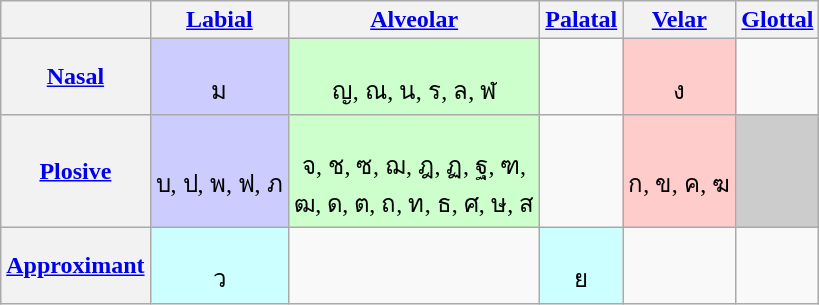<table class="wikitable" style=text-align:center>
<tr>
<th></th>
<th><a href='#'>Labial</a></th>
<th><a href='#'>Alveolar</a></th>
<th><a href='#'>Palatal</a></th>
<th><a href='#'>Velar</a></th>
<th><a href='#'>Glottal</a></th>
</tr>
<tr>
<th><a href='#'>Nasal</a></th>
<td style="background-color: #ccf"><br>ม</td>
<td style="background-color: #cfc"><br>ญ, ณ, น, ร, ล, ฬ</td>
<td></td>
<td style="background-color: #fcc"><br>ง</td>
<td></td>
</tr>
<tr>
<th><a href='#'>Plosive</a></th>
<td style="background-color: #ccf"><br>บ, ป, พ, ฟ, ภ</td>
<td style="background-color: #cfc"><br>จ, ช, ซ, ฌ, ฎ, ฏ, ฐ, ฑ,<br>ฒ, ด, ต, ถ, ท, ธ, ศ, ษ, ส</td>
<td></td>
<td style="background-color: #fcc"><br>ก, ข, ค, ฆ</td>
<td style="background-color: #ccc"></td>
</tr>
<tr>
<th><a href='#'>Approximant</a></th>
<td style="background-color: #cff"><br>ว</td>
<td></td>
<td style="background-color: #cff"><br>ย</td>
<td></td>
<td></td>
</tr>
</table>
